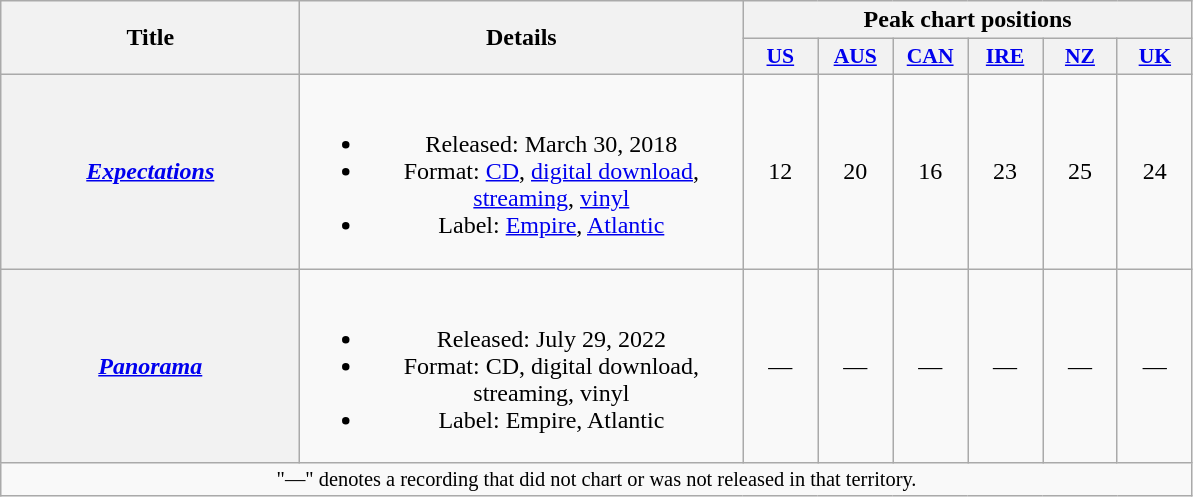<table class="wikitable plainrowheaders" style="text-align:center;" border="1">
<tr>
<th scope="col" rowspan="2" style="width:12em;">Title</th>
<th scope="col" rowspan="2" style="width:18em;">Details</th>
<th scope="col" colspan="6" style="width:1.5em;">Peak chart positions</th>
</tr>
<tr>
<th scope="col" style="width:3em;font-size:90%;"><a href='#'>US</a><br></th>
<th scope="col" style="width:3em;font-size:90%;"><a href='#'>AUS</a><br></th>
<th scope="col" style="width:3em;font-size:90%;"><a href='#'>CAN</a><br></th>
<th scope="col" style="width:3em;font-size:90%;"><a href='#'>IRE</a><br></th>
<th scope="col" style="width:3em;font-size:90%;"><a href='#'>NZ</a><br></th>
<th scope="col" style="width:3em;font-size:90%;"><a href='#'>UK</a><br></th>
</tr>
<tr>
<th scope="row"><em><a href='#'>Expectations</a></em></th>
<td><br><ul><li>Released: March 30, 2018</li><li>Format: <a href='#'>CD</a>, <a href='#'>digital download</a>, <a href='#'>streaming</a>, <a href='#'>vinyl</a></li><li>Label: <a href='#'>Empire</a>, <a href='#'>Atlantic</a></li></ul></td>
<td>12</td>
<td>20</td>
<td>16</td>
<td>23</td>
<td>25</td>
<td>24</td>
</tr>
<tr>
<th scope="row"><em><a href='#'>Panorama</a></em></th>
<td><br><ul><li>Released: July 29, 2022</li><li>Format: CD, digital download, streaming, vinyl</li><li>Label: Empire, Atlantic</li></ul></td>
<td>—</td>
<td>—</td>
<td>—</td>
<td>—</td>
<td>—</td>
<td>—</td>
</tr>
<tr>
<td colspan="15" style="text-align:center; font-size:85%;">"—" denotes a recording that did not chart or was not released in that territory.</td>
</tr>
</table>
